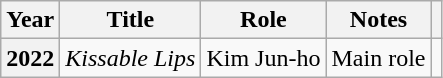<table class="wikitable plainrowheaders">
<tr>
<th scope="col">Year</th>
<th scope="col">Title</th>
<th scope="col">Role</th>
<th scope="col" class="unsortable">Notes</th>
<th scope="col" class="unsortable"></th>
</tr>
<tr>
<th scope="row">2022</th>
<td><em>Kissable Lips</em></td>
<td>Kim Jun-ho</td>
<td>Main role</td>
<td style="text-align:center"></td>
</tr>
</table>
